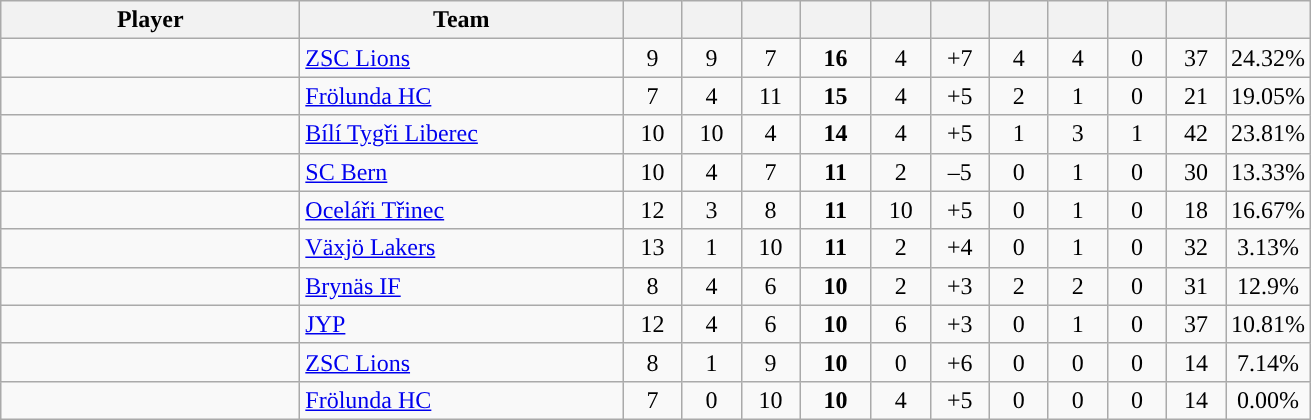<table class="wikitable sortable">
<tr>
<th style="width: 12em;">Player</th>
<th style="width: 13em;">Team</th>
<th style="width: 2em;"></th>
<th style="width: 2em;"></th>
<th style="width: 2em;"></th>
<th style="width: 2.5em;"></th>
<th style="width: 2em;"></th>
<th data-sort-type="number" style="width: 2em;"></th>
<th style="width: 2em;"></th>
<th style="width: 2em;"></th>
<th style="width: 2em;"></th>
<th style="width: 2em;"></th>
<th style="width: 2em;"></th>
</tr>
<tr style="text-align:center;">
<td style="text-align:left;"> </td>
<td style="text-align:left;"> <a href='#'>ZSC Lions</a></td>
<td>9</td>
<td>9</td>
<td>7</td>
<td><strong>16</strong></td>
<td>4</td>
<td>+7</td>
<td>4</td>
<td>4</td>
<td>0</td>
<td>37</td>
<td>24.32%</td>
</tr>
<tr style="text-align:center;">
<td style="text-align:left;"> </td>
<td style="text-align:left;"> <a href='#'>Frölunda HC</a></td>
<td>7</td>
<td>4</td>
<td>11</td>
<td><strong>15</strong></td>
<td>4</td>
<td>+5</td>
<td>2</td>
<td>1</td>
<td>0</td>
<td>21</td>
<td>19.05%</td>
</tr>
<tr style="text-align:center;">
<td style="text-align:left;"> </td>
<td style="text-align:left;"> <a href='#'>Bílí Tygři Liberec</a></td>
<td>10</td>
<td>10</td>
<td>4</td>
<td><strong>14</strong></td>
<td>4</td>
<td>+5</td>
<td>1</td>
<td>3</td>
<td>1</td>
<td>42</td>
<td>23.81%</td>
</tr>
<tr style="text-align:center;">
<td style="text-align:left;"> </td>
<td style="text-align:left;"> <a href='#'>SC Bern</a></td>
<td>10</td>
<td>4</td>
<td>7</td>
<td><strong>11</strong></td>
<td>2</td>
<td>–5</td>
<td>0</td>
<td>1</td>
<td>0</td>
<td>30</td>
<td>13.33%</td>
</tr>
<tr style="text-align:center;">
<td style="text-align:left;"> </td>
<td style="text-align:left;"> <a href='#'>Oceláři Třinec</a></td>
<td>12</td>
<td>3</td>
<td>8</td>
<td><strong>11</strong></td>
<td>10</td>
<td>+5</td>
<td>0</td>
<td>1</td>
<td>0</td>
<td>18</td>
<td>16.67%</td>
</tr>
<tr style="text-align:center;">
<td style="text-align:left;"> </td>
<td style="text-align:left;"> <a href='#'>Växjö Lakers</a></td>
<td>13</td>
<td>1</td>
<td>10</td>
<td><strong>11</strong></td>
<td>2</td>
<td>+4</td>
<td>0</td>
<td>1</td>
<td>0</td>
<td>32</td>
<td>3.13%</td>
</tr>
<tr style="text-align:center;">
<td style="text-align:left;"> </td>
<td style="text-align:left;"> <a href='#'>Brynäs IF</a></td>
<td>8</td>
<td>4</td>
<td>6</td>
<td><strong>10</strong></td>
<td>2</td>
<td>+3</td>
<td>2</td>
<td>2</td>
<td>0</td>
<td>31</td>
<td>12.9%</td>
</tr>
<tr style="text-align:center;">
<td style="text-align:left;"> </td>
<td style="text-align:left;"> <a href='#'>JYP</a></td>
<td>12</td>
<td>4</td>
<td>6</td>
<td><strong>10</strong></td>
<td>6</td>
<td>+3</td>
<td>0</td>
<td>1</td>
<td>0</td>
<td>37</td>
<td>10.81%</td>
</tr>
<tr style="text-align:center;">
<td style="text-align:left;"> </td>
<td style="text-align:left;"> <a href='#'>ZSC Lions</a></td>
<td>8</td>
<td>1</td>
<td>9</td>
<td><strong>10</strong></td>
<td>0</td>
<td>+6</td>
<td>0</td>
<td>0</td>
<td>0</td>
<td>14</td>
<td>7.14%</td>
</tr>
<tr style="text-align:center;">
<td style="text-align:left;"> </td>
<td style="text-align:left;"> <a href='#'>Frölunda HC</a></td>
<td>7</td>
<td>0</td>
<td>10</td>
<td><strong>10</strong></td>
<td>4</td>
<td>+5</td>
<td>0</td>
<td>0</td>
<td>0</td>
<td>14</td>
<td>0.00%</td>
</tr>
</table>
